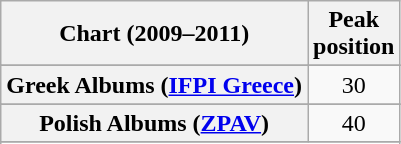<table class="wikitable sortable plainrowheaders">
<tr>
<th scope="col">Chart (2009–2011)</th>
<th scope="col">Peak<br>position</th>
</tr>
<tr>
</tr>
<tr>
</tr>
<tr>
</tr>
<tr>
</tr>
<tr>
</tr>
<tr>
<th scope="row">Greek Albums (<a href='#'>IFPI Greece</a>)</th>
<td style="text-align:center;">30</td>
</tr>
<tr>
</tr>
<tr>
</tr>
<tr>
<th scope="row">Polish Albums (<a href='#'>ZPAV</a>)</th>
<td style="text-align:center;">40</td>
</tr>
<tr>
</tr>
<tr>
</tr>
<tr>
</tr>
<tr>
</tr>
<tr>
</tr>
</table>
